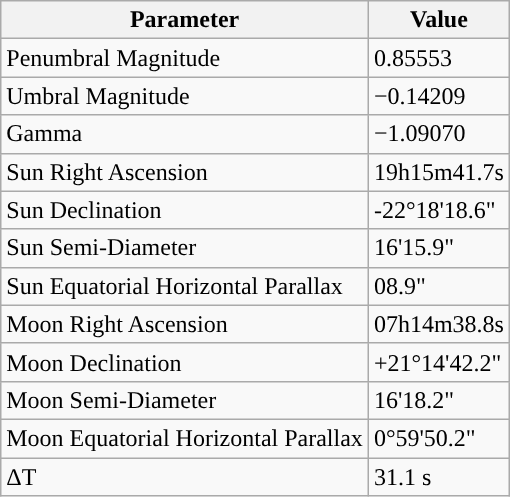<table class="wikitable">
<tr>
<th>Parameter</th>
<th>Value</th>
</tr>
<tr>
<td>Penumbral Magnitude</td>
<td>0.85553</td>
</tr>
<tr>
<td>Umbral Magnitude</td>
<td>−0.14209</td>
</tr>
<tr>
<td>Gamma</td>
<td>−1.09070</td>
</tr>
<tr>
<td>Sun Right Ascension</td>
<td>19h15m41.7s</td>
</tr>
<tr>
<td>Sun Declination</td>
<td>-22°18'18.6"</td>
</tr>
<tr>
<td>Sun Semi-Diameter</td>
<td>16'15.9"</td>
</tr>
<tr>
<td>Sun Equatorial Horizontal Parallax</td>
<td>08.9"</td>
</tr>
<tr>
<td>Moon Right Ascension</td>
<td>07h14m38.8s</td>
</tr>
<tr>
<td>Moon Declination</td>
<td>+21°14'42.2"</td>
</tr>
<tr>
<td>Moon Semi-Diameter</td>
<td>16'18.2"</td>
</tr>
<tr>
<td>Moon Equatorial Horizontal Parallax</td>
<td>0°59'50.2"</td>
</tr>
<tr>
<td>ΔT</td>
<td>31.1 s</td>
</tr>
</table>
